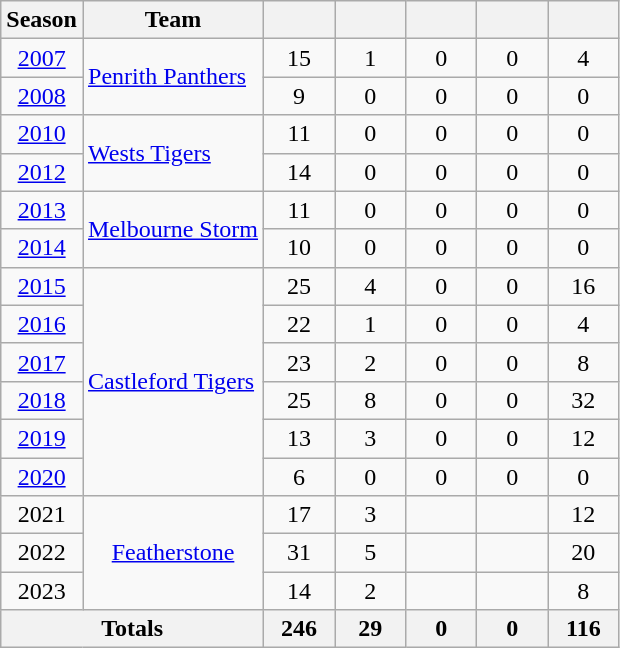<table class="wikitable" style="text-align:center;">
<tr>
<th>Season</th>
<th>Team</th>
<th style="width:40px;"></th>
<th style="width:40px;"></th>
<th style="width:40px;"></th>
<th style="width:40px;"></th>
<th style="width:40px;"></th>
</tr>
<tr>
<td><a href='#'>2007</a></td>
<td rowspan="2" style="text-align:left;"> <a href='#'>Penrith Panthers</a></td>
<td>15</td>
<td>1</td>
<td>0</td>
<td>0</td>
<td>4</td>
</tr>
<tr>
<td><a href='#'>2008</a></td>
<td>9</td>
<td>0</td>
<td>0</td>
<td>0</td>
<td>0</td>
</tr>
<tr>
<td><a href='#'>2010</a></td>
<td rowspan="2" style="text-align:left;"> <a href='#'>Wests Tigers</a></td>
<td>11</td>
<td>0</td>
<td>0</td>
<td>0</td>
<td>0</td>
</tr>
<tr>
<td><a href='#'>2012</a></td>
<td>14</td>
<td>0</td>
<td>0</td>
<td>0</td>
<td>0</td>
</tr>
<tr>
<td><a href='#'>2013</a></td>
<td rowspan="2" style="text-align:left;"> <a href='#'>Melbourne Storm</a></td>
<td>11</td>
<td>0</td>
<td>0</td>
<td>0</td>
<td>0</td>
</tr>
<tr>
<td><a href='#'>2014</a></td>
<td>10</td>
<td>0</td>
<td>0</td>
<td>0</td>
<td>0</td>
</tr>
<tr>
<td><a href='#'>2015</a></td>
<td rowspan="6" style="text-align:left;"> <a href='#'>Castleford Tigers</a></td>
<td>25</td>
<td>4</td>
<td>0</td>
<td>0</td>
<td>16</td>
</tr>
<tr>
<td><a href='#'>2016</a></td>
<td>22</td>
<td>1</td>
<td>0</td>
<td>0</td>
<td>4</td>
</tr>
<tr>
<td><a href='#'>2017</a></td>
<td>23</td>
<td>2</td>
<td>0</td>
<td>0</td>
<td>8</td>
</tr>
<tr>
<td><a href='#'>2018</a></td>
<td>25</td>
<td>8</td>
<td>0</td>
<td>0</td>
<td>32</td>
</tr>
<tr>
<td><a href='#'>2019</a></td>
<td>13</td>
<td>3</td>
<td>0</td>
<td>0</td>
<td>12</td>
</tr>
<tr>
<td><a href='#'>2020</a></td>
<td>6</td>
<td>0</td>
<td>0</td>
<td>0</td>
<td>0</td>
</tr>
<tr>
<td>2021</td>
<td rowspan="3"> <a href='#'>Featherstone</a></td>
<td>17</td>
<td>3</td>
<td></td>
<td></td>
<td>12</td>
</tr>
<tr>
<td>2022</td>
<td>31</td>
<td>5</td>
<td></td>
<td></td>
<td>20</td>
</tr>
<tr>
<td>2023</td>
<td>14</td>
<td>2</td>
<td></td>
<td></td>
<td>8</td>
</tr>
<tr>
<th colspan="2">Totals</th>
<th>246</th>
<th>29</th>
<th>0</th>
<th>0</th>
<th>116</th>
</tr>
</table>
